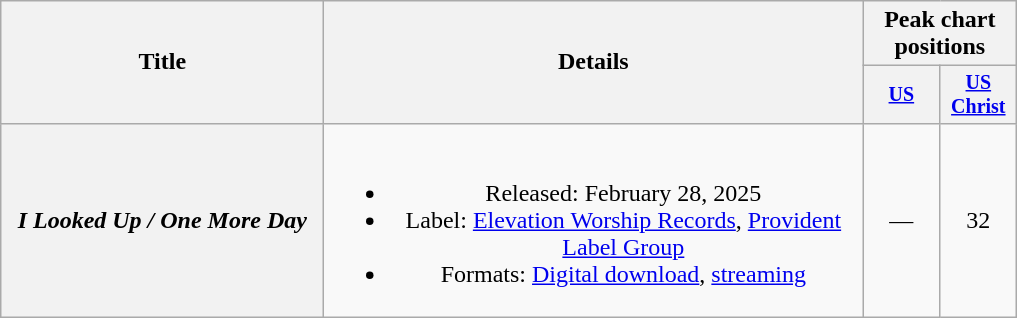<table class="wikitable plainrowheaders" style="text-align:center;">
<tr>
<th scope="col" rowspan="2" style="width:13em;">Title</th>
<th scope="col" rowspan="2" style="width:22em;">Details</th>
<th colspan="2">Peak chart positions</th>
</tr>
<tr style="font-size:smaller;">
<th scope="col" width="45"><a href='#'>US</a><br></th>
<th scope="col" width="45"><a href='#'>US<br>Christ</a><br></th>
</tr>
<tr>
<th scope="row"><em>I Looked Up / One More Day</em></th>
<td><br><ul><li>Released: February 28, 2025</li><li>Label: <a href='#'>Elevation Worship Records</a>, <a href='#'>Provident Label Group</a></li><li>Formats: <a href='#'>Digital download</a>, <a href='#'>streaming</a></li></ul></td>
<td>—</td>
<td>32</td>
</tr>
</table>
